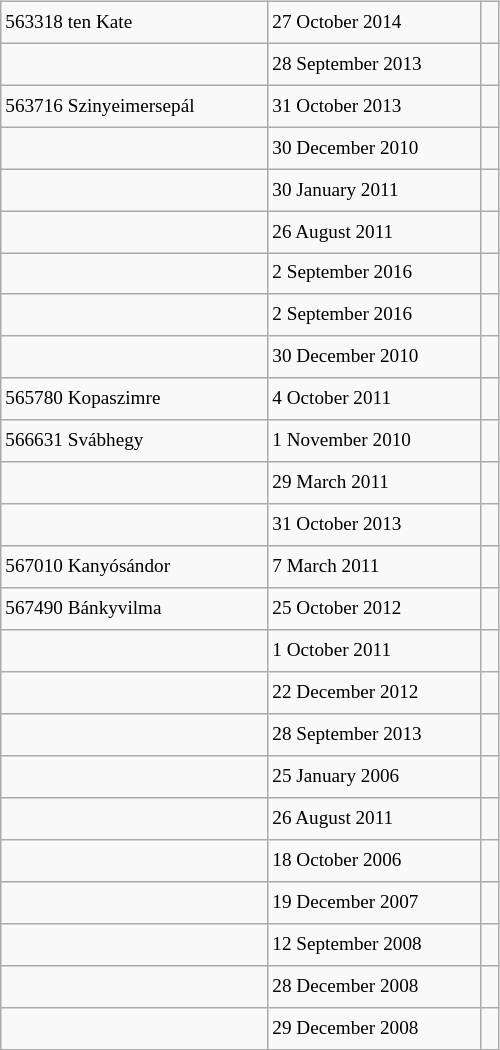<table class="wikitable" style="font-size: 80%; float: left; width: 26em; margin-right: 1em; height: 700px">
<tr>
<td>563318 ten Kate</td>
<td>27 October 2014</td>
<td> </td>
</tr>
<tr>
<td></td>
<td>28 September 2013</td>
<td></td>
</tr>
<tr>
<td>563716 Szinyeimersepál</td>
<td>31 October 2013</td>
<td> </td>
</tr>
<tr>
<td></td>
<td>30 December 2010</td>
<td> </td>
</tr>
<tr>
<td></td>
<td>30 January 2011</td>
<td> </td>
</tr>
<tr>
<td></td>
<td>26 August 2011</td>
<td> </td>
</tr>
<tr>
<td></td>
<td>2 September 2016</td>
<td></td>
</tr>
<tr>
<td></td>
<td>2 September 2016</td>
<td></td>
</tr>
<tr>
<td></td>
<td>30 December 2010</td>
<td> </td>
</tr>
<tr>
<td>565780 Kopaszimre</td>
<td>4 October 2011</td>
<td> </td>
</tr>
<tr>
<td>566631 Svábhegy</td>
<td>1 November 2010</td>
<td> </td>
</tr>
<tr>
<td></td>
<td>29 March 2011</td>
<td> </td>
</tr>
<tr>
<td></td>
<td>31 October 2013</td>
<td></td>
</tr>
<tr>
<td>567010 Kanyósándor</td>
<td>7 March 2011</td>
<td> </td>
</tr>
<tr>
<td>567490 Bánkyvilma</td>
<td>25 October 2012</td>
<td> </td>
</tr>
<tr>
<td></td>
<td>1 October 2011</td>
<td></td>
</tr>
<tr>
<td></td>
<td>22 December 2012</td>
<td> </td>
</tr>
<tr>
<td></td>
<td>28 September 2013</td>
<td></td>
</tr>
<tr>
<td></td>
<td>25 January 2006</td>
<td></td>
</tr>
<tr>
<td></td>
<td>26 August 2011</td>
<td></td>
</tr>
<tr>
<td></td>
<td>18 October 2006</td>
<td></td>
</tr>
<tr>
<td></td>
<td>19 December 2007</td>
<td></td>
</tr>
<tr>
<td></td>
<td>12 September 2008</td>
<td></td>
</tr>
<tr>
<td></td>
<td>28 December 2008</td>
<td></td>
</tr>
<tr>
<td></td>
<td>29 December 2008</td>
<td></td>
</tr>
</table>
